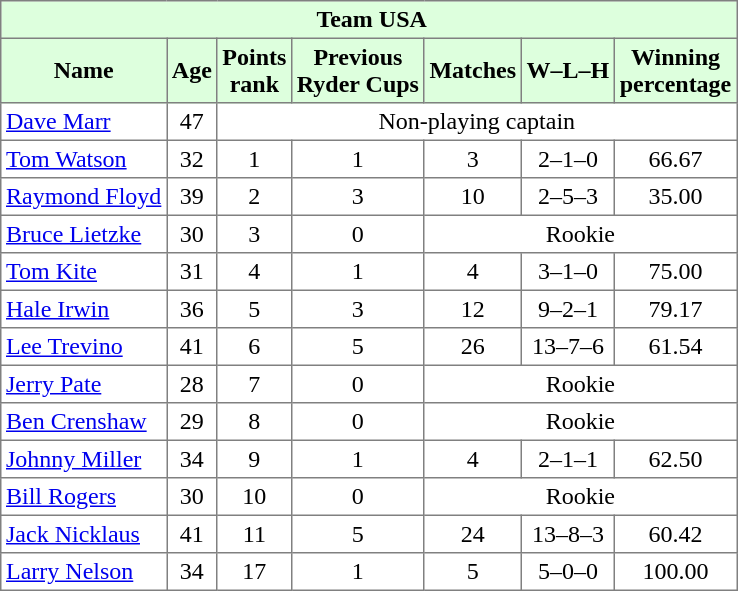<table border="1" cellpadding="3" style="border-collapse: collapse;text-align:center">
<tr style="background:#dfd;">
<td colspan="7"> <strong>Team USA</strong></td>
</tr>
<tr style="background:#dfd;">
<th>Name</th>
<th>Age</th>
<th>Points<br>rank</th>
<th>Previous<br>Ryder Cups</th>
<th>Matches</th>
<th>W–L–H</th>
<th>Winning<br>percentage</th>
</tr>
<tr>
<td align=left><a href='#'>Dave Marr</a></td>
<td>47</td>
<td colspan="5">Non-playing captain</td>
</tr>
<tr>
<td align=left><a href='#'>Tom Watson</a></td>
<td>32</td>
<td>1</td>
<td>1</td>
<td>3</td>
<td>2–1–0</td>
<td>66.67</td>
</tr>
<tr>
<td align=left><a href='#'>Raymond Floyd</a></td>
<td>39</td>
<td>2</td>
<td>3</td>
<td>10</td>
<td>2–5–3</td>
<td>35.00</td>
</tr>
<tr>
<td align=left><a href='#'>Bruce Lietzke</a></td>
<td>30</td>
<td>3</td>
<td>0</td>
<td colspan="3">Rookie</td>
</tr>
<tr>
<td align=left><a href='#'>Tom Kite</a></td>
<td>31</td>
<td>4</td>
<td>1</td>
<td>4</td>
<td>3–1–0</td>
<td>75.00</td>
</tr>
<tr>
<td align=left><a href='#'>Hale Irwin</a></td>
<td>36</td>
<td>5</td>
<td>3</td>
<td>12</td>
<td>9–2–1</td>
<td>79.17</td>
</tr>
<tr>
<td align=left><a href='#'>Lee Trevino</a></td>
<td>41</td>
<td>6</td>
<td>5</td>
<td>26</td>
<td>13–7–6</td>
<td>61.54</td>
</tr>
<tr>
<td align=left><a href='#'>Jerry Pate</a></td>
<td>28</td>
<td>7</td>
<td>0</td>
<td colspan="3">Rookie</td>
</tr>
<tr>
<td align=left><a href='#'>Ben Crenshaw</a></td>
<td>29</td>
<td>8</td>
<td>0</td>
<td colspan="3">Rookie</td>
</tr>
<tr>
<td align=left><a href='#'>Johnny Miller</a></td>
<td>34</td>
<td>9</td>
<td>1</td>
<td>4</td>
<td>2–1–1</td>
<td>62.50</td>
</tr>
<tr>
<td align=left><a href='#'>Bill Rogers</a></td>
<td>30</td>
<td>10</td>
<td>0</td>
<td colspan="3">Rookie</td>
</tr>
<tr>
<td align=left><a href='#'>Jack Nicklaus</a></td>
<td>41</td>
<td>11</td>
<td>5</td>
<td>24</td>
<td>13–8–3</td>
<td>60.42</td>
</tr>
<tr>
<td align=left><a href='#'>Larry Nelson</a></td>
<td>34</td>
<td>17</td>
<td>1</td>
<td>5</td>
<td>5–0–0</td>
<td>100.00</td>
</tr>
</table>
